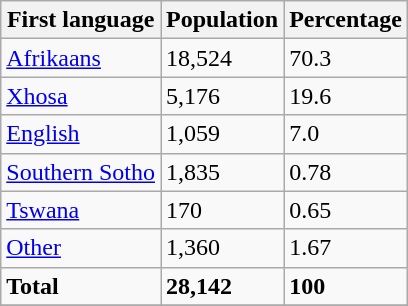<table class="wikitable">
<tr>
<th>First language</th>
<th>Population</th>
<th>Percentage</th>
</tr>
<tr>
<td><a href='#'>Afrikaans</a></td>
<td>18,524</td>
<td>70.3</td>
</tr>
<tr>
<td><a href='#'>Xhosa</a></td>
<td>5,176</td>
<td>19.6</td>
</tr>
<tr>
<td><a href='#'>English</a></td>
<td>1,059</td>
<td>7.0</td>
</tr>
<tr>
<td><a href='#'>Southern Sotho</a></td>
<td>1,835</td>
<td>0.78</td>
</tr>
<tr>
<td><a href='#'>Tswana</a></td>
<td>170</td>
<td>0.65</td>
</tr>
<tr>
<td><a href='#'>Other</a></td>
<td>1,360</td>
<td>1.67</td>
</tr>
<tr>
<td><strong>Total</strong></td>
<td><strong>28,142</strong></td>
<td><strong>100</strong></td>
</tr>
<tr>
</tr>
</table>
